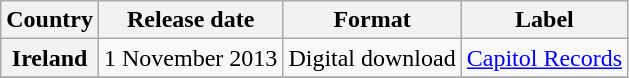<table class="wikitable plainrowheaders">
<tr>
<th scope="col">Country</th>
<th scope="col">Release date</th>
<th scope="col">Format</th>
<th scope="col">Label</th>
</tr>
<tr>
<th scope="row">Ireland</th>
<td>1 November 2013</td>
<td>Digital download</td>
<td><a href='#'>Capitol Records</a></td>
</tr>
<tr>
</tr>
</table>
